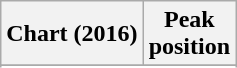<table class="wikitable sortable plainrowheaders" style="text-align:center">
<tr>
<th scope="col">Chart (2016)</th>
<th scope="col">Peak<br> position</th>
</tr>
<tr>
</tr>
<tr>
</tr>
</table>
